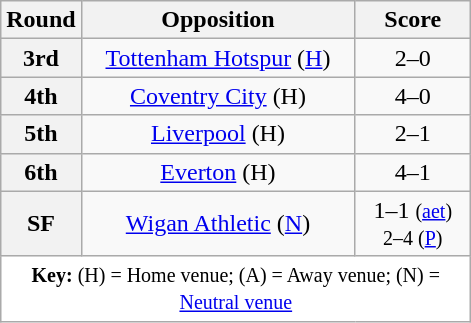<table class="wikitable plainrowheaders" style="text-align:center;margin:0">
<tr>
<th scope="col" style="width:25px">Round</th>
<th scope="col" style="width:175px">Opposition</th>
<th scope="col" style="width:70px">Score</th>
</tr>
<tr>
<th scope=row style="text-align:center">3rd</th>
<td><a href='#'>Tottenham Hotspur</a> (<a href='#'>H</a>)</td>
<td>2–0</td>
</tr>
<tr>
<th scope=row style="text-align:center">4th</th>
<td><a href='#'>Coventry City</a> (H)</td>
<td>4–0</td>
</tr>
<tr>
<th scope=row style="text-align:center">5th</th>
<td><a href='#'>Liverpool</a> (H)</td>
<td>2–1</td>
</tr>
<tr>
<th scope=row style="text-align:center">6th</th>
<td><a href='#'>Everton</a> (H)</td>
<td>4–1</td>
</tr>
<tr>
<th scope=row style="text-align:center">SF</th>
<td><a href='#'>Wigan Athletic</a> (<a href='#'>N</a>)</td>
<td>1–1 <small>(<a href='#'>aet</a>)<br>2–4 (<a href='#'>P</a>)</small></td>
</tr>
<tr>
<td colspan="3" style="background-color:white"><small><strong>Key:</strong> (H) = Home venue; (A) = Away venue; (N) = <a href='#'>Neutral venue</a></small></td>
</tr>
</table>
